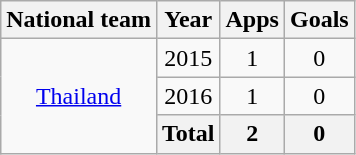<table class="wikitable" style="text-align:center">
<tr>
<th>National team</th>
<th>Year</th>
<th>Apps</th>
<th>Goals</th>
</tr>
<tr>
<td rowspan="5" valign="center"><a href='#'>Thailand</a></td>
<td>2015</td>
<td>1</td>
<td>0</td>
</tr>
<tr>
<td>2016</td>
<td>1</td>
<td>0</td>
</tr>
<tr>
<th>Total</th>
<th>2</th>
<th>0</th>
</tr>
</table>
